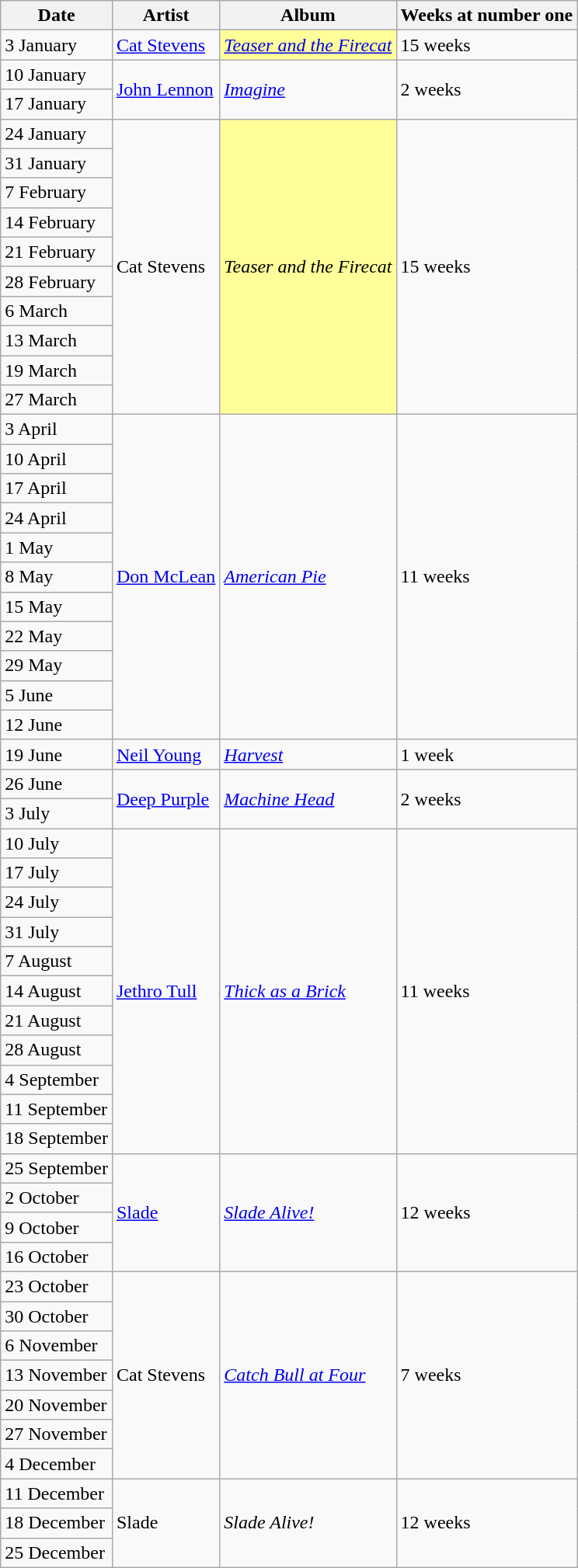<table class="wikitable">
<tr>
<th>Date</th>
<th>Artist</th>
<th>Album</th>
<th>Weeks at number one</th>
</tr>
<tr>
<td>3 January</td>
<td><a href='#'>Cat Stevens</a></td>
<td bgcolor=#FFFF99><em><a href='#'>Teaser and the Firecat</a></em></td>
<td>15 weeks</td>
</tr>
<tr>
<td>10 January</td>
<td rowspan="2"><a href='#'>John Lennon</a></td>
<td rowspan="2"><em><a href='#'>Imagine</a></em></td>
<td rowspan="2">2 weeks</td>
</tr>
<tr>
<td>17 January</td>
</tr>
<tr>
<td>24 January</td>
<td rowspan="10">Cat Stevens</td>
<td bgcolor=#FFFF99 rowspan="10"><em>Teaser and the Firecat</em></td>
<td rowspan="10">15 weeks</td>
</tr>
<tr>
<td>31 January</td>
</tr>
<tr>
<td>7 February</td>
</tr>
<tr>
<td>14 February</td>
</tr>
<tr>
<td>21 February</td>
</tr>
<tr>
<td>28 February</td>
</tr>
<tr>
<td>6 March</td>
</tr>
<tr>
<td>13 March</td>
</tr>
<tr>
<td>19 March</td>
</tr>
<tr>
<td>27 March</td>
</tr>
<tr>
<td>3 April</td>
<td rowspan="11"><a href='#'>Don McLean</a></td>
<td rowspan="11"><em><a href='#'>American Pie</a></em></td>
<td rowspan="11">11 weeks</td>
</tr>
<tr>
<td>10 April</td>
</tr>
<tr>
<td>17 April</td>
</tr>
<tr>
<td>24 April</td>
</tr>
<tr>
<td>1 May</td>
</tr>
<tr>
<td>8 May</td>
</tr>
<tr>
<td>15 May</td>
</tr>
<tr>
<td>22 May</td>
</tr>
<tr>
<td>29 May</td>
</tr>
<tr>
<td>5 June</td>
</tr>
<tr>
<td>12 June</td>
</tr>
<tr>
<td>19 June</td>
<td><a href='#'>Neil Young</a></td>
<td><em><a href='#'>Harvest</a></em></td>
<td>1 week</td>
</tr>
<tr>
<td>26 June</td>
<td rowspan="2"><a href='#'>Deep Purple</a></td>
<td rowspan="2"><em><a href='#'>Machine Head</a></em></td>
<td rowspan="2">2 weeks</td>
</tr>
<tr>
<td>3 July</td>
</tr>
<tr>
<td>10 July</td>
<td rowspan="11"><a href='#'>Jethro Tull</a></td>
<td rowspan="11"><em><a href='#'>Thick as a Brick</a></em></td>
<td rowspan="11">11 weeks</td>
</tr>
<tr>
<td>17 July</td>
</tr>
<tr>
<td>24 July</td>
</tr>
<tr>
<td>31 July</td>
</tr>
<tr>
<td>7 August</td>
</tr>
<tr>
<td>14 August</td>
</tr>
<tr>
<td>21 August</td>
</tr>
<tr>
<td>28 August</td>
</tr>
<tr>
<td>4 September</td>
</tr>
<tr>
<td>11 September</td>
</tr>
<tr>
<td>18 September</td>
</tr>
<tr>
<td>25 September</td>
<td rowspan="4"><a href='#'>Slade</a></td>
<td rowspan="4"><em><a href='#'>Slade Alive!</a></em></td>
<td rowspan="4">12 weeks</td>
</tr>
<tr>
<td>2 October</td>
</tr>
<tr>
<td>9 October</td>
</tr>
<tr>
<td>16 October</td>
</tr>
<tr>
<td>23 October</td>
<td rowspan="7">Cat Stevens</td>
<td rowspan="7"><em><a href='#'>Catch Bull at Four</a></em></td>
<td rowspan="7">7 weeks</td>
</tr>
<tr>
<td>30 October</td>
</tr>
<tr>
<td>6 November</td>
</tr>
<tr>
<td>13 November</td>
</tr>
<tr>
<td>20 November</td>
</tr>
<tr>
<td>27 November</td>
</tr>
<tr>
<td>4 December</td>
</tr>
<tr>
<td>11 December</td>
<td rowspan="3">Slade</td>
<td rowspan="3"><em>Slade Alive!</em></td>
<td rowspan="3">12 weeks</td>
</tr>
<tr>
<td>18 December</td>
</tr>
<tr>
<td>25 December</td>
</tr>
</table>
